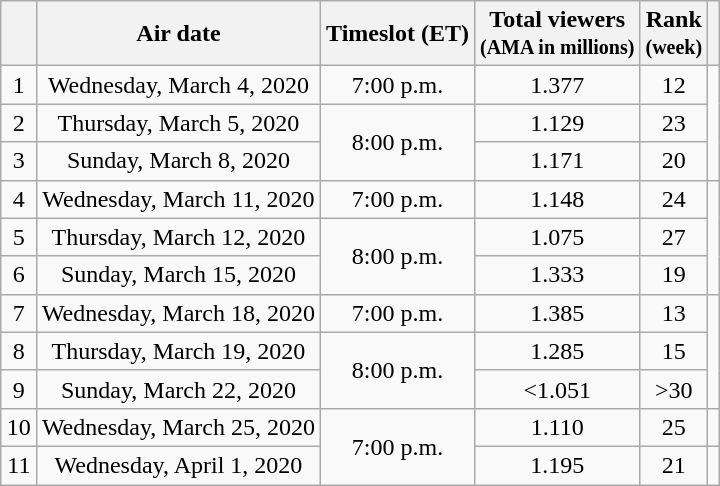<table class="wikitable sortable" style="text-align:center; width:auto; margin: auto;">
<tr>
<th></th>
<th>Air date</th>
<th>Timeslot (ET)</th>
<th>Total viewers<br><small>(AMA in millions)</small></th>
<th>Rank<br><small>(week)</small></th>
<th></th>
</tr>
<tr>
<td>1</td>
<td>Wednesday, March 4, 2020</td>
<td>7:00 p.m.</td>
<td>1.377</td>
<td>12</td>
<td rowspan="3"></td>
</tr>
<tr>
<td>2</td>
<td>Thursday, March 5, 2020</td>
<td rowspan="2">8:00 p.m.</td>
<td>1.129</td>
<td>23</td>
</tr>
<tr>
<td>3</td>
<td>Sunday, March 8, 2020</td>
<td>1.171</td>
<td>20</td>
</tr>
<tr>
<td>4</td>
<td>Wednesday, March 11, 2020</td>
<td>7:00 p.m.</td>
<td>1.148</td>
<td>24</td>
<td rowspan="3"></td>
</tr>
<tr>
<td>5</td>
<td>Thursday, March 12, 2020</td>
<td rowspan="2">8:00 p.m.</td>
<td>1.075</td>
<td>27</td>
</tr>
<tr>
<td>6</td>
<td>Sunday, March 15, 2020</td>
<td>1.333</td>
<td>19</td>
</tr>
<tr>
<td>7</td>
<td>Wednesday, March 18, 2020</td>
<td>7:00 p.m.</td>
<td>1.385</td>
<td>13</td>
<td rowspan="3"></td>
</tr>
<tr>
<td>8</td>
<td>Thursday, March 19, 2020</td>
<td rowspan="2">8:00 p.m.</td>
<td>1.285</td>
<td>15</td>
</tr>
<tr>
<td>9</td>
<td>Sunday, March 22, 2020</td>
<td><1.051</td>
<td>>30</td>
</tr>
<tr>
<td>10</td>
<td>Wednesday, March 25, 2020</td>
<td rowspan="2">7:00 p.m.</td>
<td>1.110</td>
<td>25</td>
<td></td>
</tr>
<tr>
<td>11</td>
<td>Wednesday, April 1, 2020</td>
<td>1.195</td>
<td>21</td>
<td></td>
</tr>
</table>
